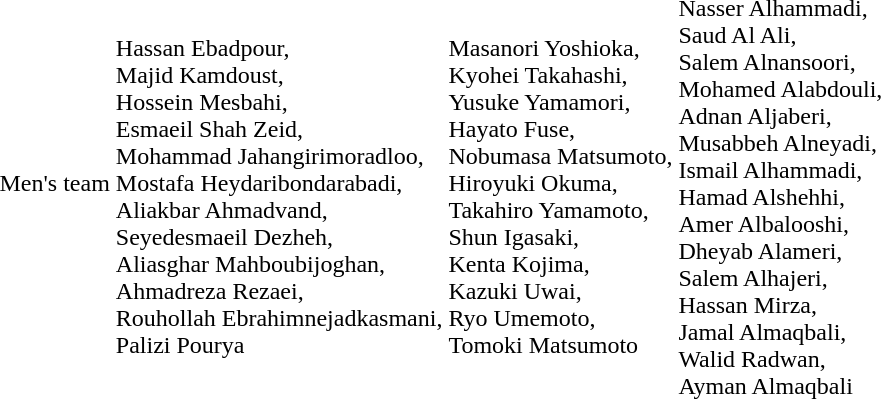<table>
<tr>
<td>Men's team</td>
<td><br>Hassan Ebadpour,<br>Majid Kamdoust,<br>Hossein Mesbahi,<br>Esmaeil Shah Zeid,<br>Mohammad Jahangirimoradloo,<br>Mostafa Heydaribondarabadi,<br>Aliakbar Ahmadvand,<br>Seyedesmaeil Dezheh,<br>Aliasghar Mahboubijoghan,<br>Ahmadreza Rezaei,<br>Rouhollah Ebrahimnejadkasmani,<br>Palizi Pourya</td>
<td><br>Masanori Yoshioka,<br>Kyohei Takahashi,<br>Yusuke Yamamori,<br>Hayato Fuse,<br>Nobumasa Matsumoto,<br>Hiroyuki Okuma,<br>Takahiro Yamamoto,<br>Shun Igasaki,<br>Kenta Kojima,<br>Kazuki Uwai,<br>Ryo Umemoto,<br>Tomoki Matsumoto</td>
<td><br>Nasser Alhammadi,<br>Saud Al Ali,<br>Salem Alnansoori,<br>Mohamed Alabdouli,<br>Adnan Aljaberi,<br>Musabbeh Alneyadi,<br>Ismail Alhammadi,<br>Hamad Alshehhi,<br>Amer Albalooshi,<br>Dheyab Alameri,<br>Salem Alhajeri,<br>Hassan Mirza,<br>Jamal Almaqbali,<br>Walid Radwan,<br>Ayman Almaqbali</td>
</tr>
</table>
